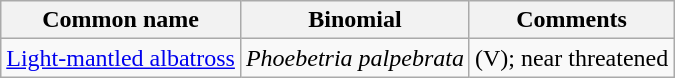<table class="wikitable">
<tr>
<th>Common name</th>
<th>Binomial</th>
<th>Comments</th>
</tr>
<tr>
<td><a href='#'>Light-mantled albatross</a></td>
<td><em>Phoebetria palpebrata</em></td>
<td>(V); near threatened</td>
</tr>
</table>
